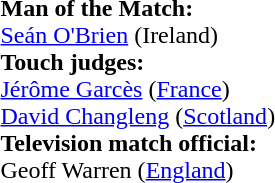<table width=100%>
<tr>
<td><br><strong>Man of the Match:</strong>
<br><a href='#'>Seán O'Brien</a> (Ireland)<br><strong>Touch judges:</strong>
<br><a href='#'>Jérôme Garcès</a> (<a href='#'>France</a>)
<br><a href='#'>David Changleng</a> (<a href='#'>Scotland</a>)
<br><strong>Television match official:</strong>
<br>Geoff Warren (<a href='#'>England</a>)</td>
</tr>
</table>
